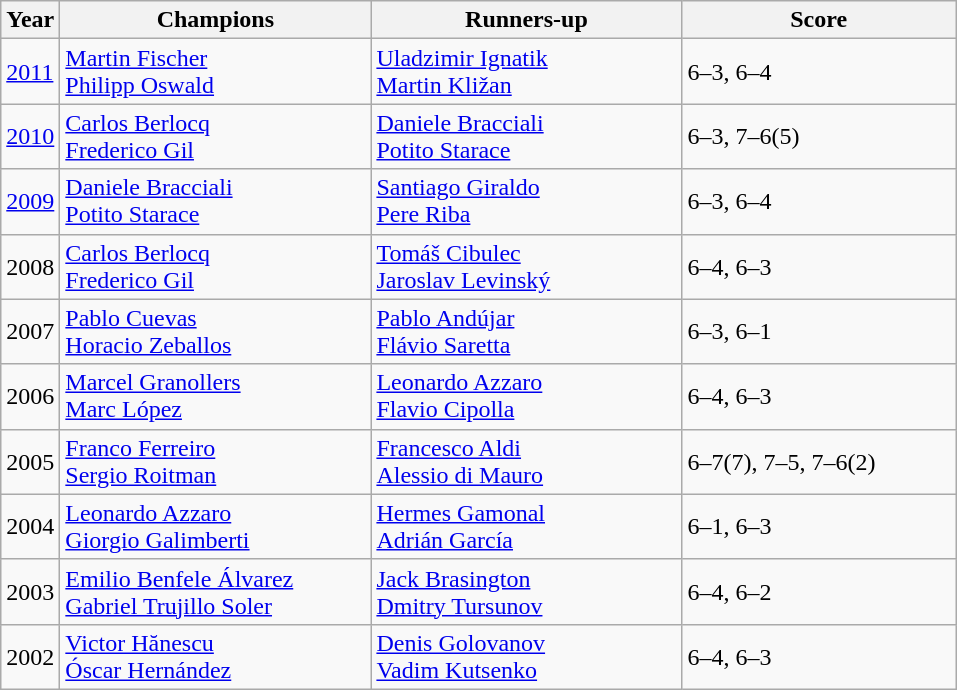<table class="wikitable">
<tr>
<th>Year</th>
<th width="200">Champions</th>
<th width="200">Runners-up</th>
<th width="175">Score</th>
</tr>
<tr>
<td><a href='#'>2011</a></td>
<td> <a href='#'>Martin Fischer</a> <br>  <a href='#'>Philipp Oswald</a></td>
<td> <a href='#'>Uladzimir Ignatik</a> <br>  <a href='#'>Martin Kližan</a></td>
<td>6–3, 6–4</td>
</tr>
<tr>
<td><a href='#'>2010</a></td>
<td> <a href='#'>Carlos Berlocq</a><br> <a href='#'>Frederico Gil</a></td>
<td> <a href='#'>Daniele Bracciali</a><br> <a href='#'>Potito Starace</a></td>
<td>6–3, 7–6(5)</td>
</tr>
<tr>
<td><a href='#'>2009</a></td>
<td> <a href='#'>Daniele Bracciali</a><br> <a href='#'>Potito Starace</a></td>
<td> <a href='#'>Santiago Giraldo</a><br> <a href='#'>Pere Riba</a></td>
<td>6–3, 6–4</td>
</tr>
<tr>
<td>2008</td>
<td> <a href='#'>Carlos Berlocq</a> <br>  <a href='#'>Frederico Gil</a></td>
<td> <a href='#'>Tomáš Cibulec</a> <br>  <a href='#'>Jaroslav Levinský</a></td>
<td>6–4, 6–3</td>
</tr>
<tr>
<td>2007</td>
<td> <a href='#'>Pablo Cuevas</a> <br>  <a href='#'>Horacio Zeballos</a></td>
<td> <a href='#'>Pablo Andújar</a> <br>  <a href='#'>Flávio Saretta</a></td>
<td>6–3, 6–1</td>
</tr>
<tr>
<td>2006</td>
<td> <a href='#'>Marcel Granollers</a> <br>  <a href='#'>Marc López</a></td>
<td> <a href='#'>Leonardo Azzaro</a> <br>  <a href='#'>Flavio Cipolla</a></td>
<td>6–4, 6–3</td>
</tr>
<tr>
<td>2005</td>
<td> <a href='#'>Franco Ferreiro</a> <br>  <a href='#'>Sergio Roitman</a></td>
<td> <a href='#'>Francesco Aldi</a> <br>  <a href='#'>Alessio di Mauro</a></td>
<td>6–7(7), 7–5, 7–6(2)</td>
</tr>
<tr>
<td>2004</td>
<td> <a href='#'>Leonardo Azzaro</a> <br>  <a href='#'>Giorgio Galimberti</a></td>
<td> <a href='#'>Hermes Gamonal</a> <br>  <a href='#'>Adrián García</a></td>
<td>6–1, 6–3</td>
</tr>
<tr>
<td>2003</td>
<td> <a href='#'>Emilio Benfele Álvarez</a> <br>  <a href='#'>Gabriel Trujillo Soler</a></td>
<td> <a href='#'>Jack Brasington</a> <br>  <a href='#'>Dmitry Tursunov</a></td>
<td>6–4, 6–2</td>
</tr>
<tr>
<td>2002</td>
<td> <a href='#'>Victor Hănescu</a> <br>  <a href='#'>Óscar Hernández</a></td>
<td> <a href='#'>Denis Golovanov</a> <br>  <a href='#'>Vadim Kutsenko</a></td>
<td>6–4, 6–3</td>
</tr>
</table>
